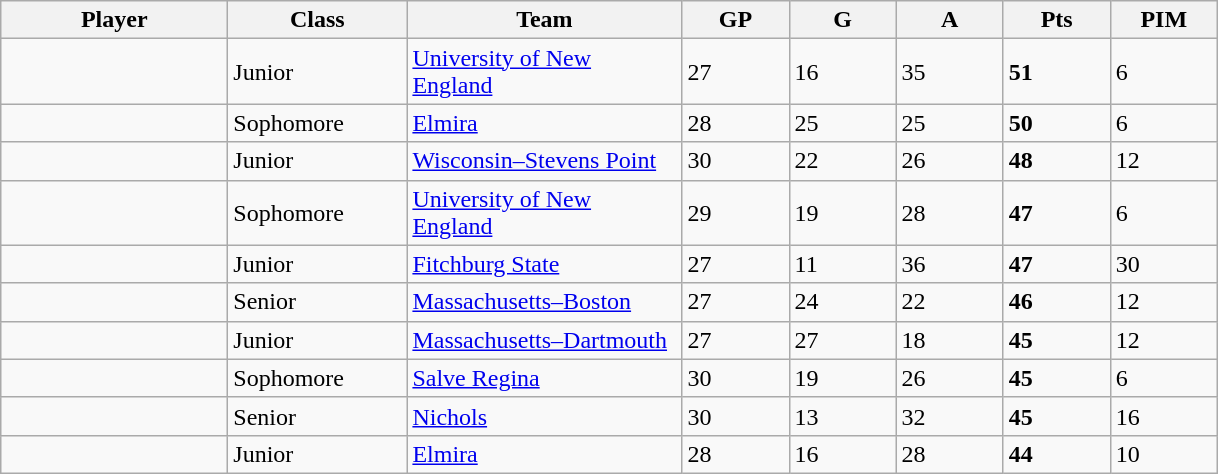<table class="wikitable sortable">
<tr>
<th style="width: 9em;">Player</th>
<th style="width: 7em;">Class</th>
<th style="width: 11em;">Team</th>
<th style="width: 4em;">GP</th>
<th style="width: 4em;">G</th>
<th style="width: 4em;">A</th>
<th style="width: 4em;">Pts</th>
<th style="width: 4em;">PIM</th>
</tr>
<tr>
<td></td>
<td>Junior</td>
<td><a href='#'>University of New England</a></td>
<td>27</td>
<td>16</td>
<td>35</td>
<td><strong>51</strong></td>
<td>6</td>
</tr>
<tr>
<td></td>
<td>Sophomore</td>
<td><a href='#'>Elmira</a></td>
<td>28</td>
<td>25</td>
<td>25</td>
<td><strong>50</strong></td>
<td>6</td>
</tr>
<tr>
<td></td>
<td>Junior</td>
<td><a href='#'>Wisconsin–Stevens Point</a></td>
<td>30</td>
<td>22</td>
<td>26</td>
<td><strong>48</strong></td>
<td>12</td>
</tr>
<tr>
<td></td>
<td>Sophomore</td>
<td><a href='#'>University of New England</a></td>
<td>29</td>
<td>19</td>
<td>28</td>
<td><strong>47</strong></td>
<td>6</td>
</tr>
<tr>
<td></td>
<td>Junior</td>
<td><a href='#'>Fitchburg State</a></td>
<td>27</td>
<td>11</td>
<td>36</td>
<td><strong>47</strong></td>
<td>30</td>
</tr>
<tr>
<td></td>
<td>Senior</td>
<td><a href='#'>Massachusetts–Boston</a></td>
<td>27</td>
<td>24</td>
<td>22</td>
<td><strong>46</strong></td>
<td>12</td>
</tr>
<tr>
<td></td>
<td>Junior</td>
<td><a href='#'>Massachusetts–Dartmouth</a></td>
<td>27</td>
<td>27</td>
<td>18</td>
<td><strong>45</strong></td>
<td>12</td>
</tr>
<tr>
<td></td>
<td>Sophomore</td>
<td><a href='#'>Salve Regina</a></td>
<td>30</td>
<td>19</td>
<td>26</td>
<td><strong>45</strong></td>
<td>6</td>
</tr>
<tr>
<td></td>
<td>Senior</td>
<td><a href='#'>Nichols</a></td>
<td>30</td>
<td>13</td>
<td>32</td>
<td><strong>45</strong></td>
<td>16</td>
</tr>
<tr>
<td></td>
<td>Junior</td>
<td><a href='#'>Elmira</a></td>
<td>28</td>
<td>16</td>
<td>28</td>
<td><strong>44</strong></td>
<td>10</td>
</tr>
</table>
